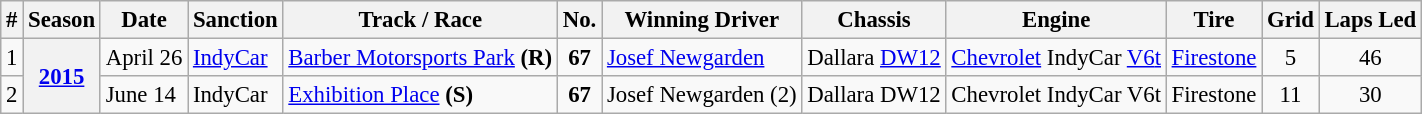<table class="wikitable" style="font-size:95%;">
<tr>
<th>#</th>
<th>Season</th>
<th>Date</th>
<th>Sanction</th>
<th>Track / Race</th>
<th>No.</th>
<th>Winning Driver</th>
<th>Chassis</th>
<th>Engine</th>
<th>Tire</th>
<th>Grid</th>
<th>Laps Led</th>
</tr>
<tr>
<td>1</td>
<th rowspan=2><a href='#'>2015</a></th>
<td>April 26</td>
<td><a href='#'>IndyCar</a></td>
<td><a href='#'>Barber Motorsports Park</a> <strong>(R)</strong></td>
<td align=center><strong>67</strong></td>
<td> <a href='#'>Josef Newgarden</a></td>
<td>Dallara <a href='#'>DW12</a></td>
<td><a href='#'>Chevrolet</a> IndyCar <a href='#'>V6</a><a href='#'>t</a></td>
<td><a href='#'>Firestone</a></td>
<td align=center>5</td>
<td align=center>46</td>
</tr>
<tr>
<td>2</td>
<td>June 14</td>
<td>IndyCar</td>
<td><a href='#'>Exhibition Place</a> <strong>(S)</strong></td>
<td align="center"><strong>67</strong></td>
<td> Josef Newgarden (2)</td>
<td>Dallara DW12</td>
<td>Chevrolet IndyCar V6t</td>
<td>Firestone</td>
<td align=center>11</td>
<td align=center>30</td>
</tr>
</table>
